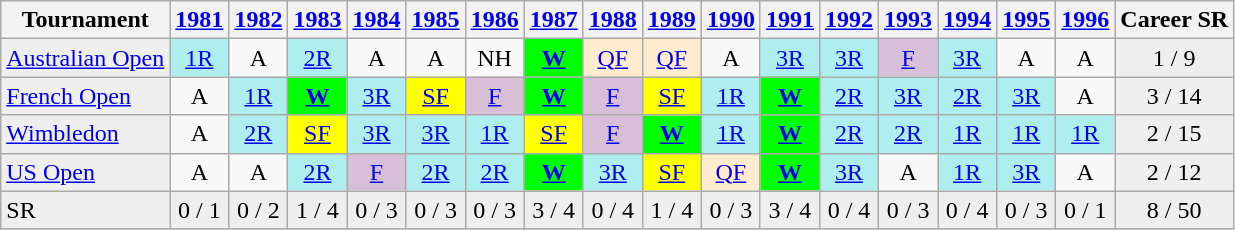<table class="wikitable">
<tr>
<th>Tournament</th>
<th><a href='#'>1981</a></th>
<th><a href='#'>1982</a></th>
<th><a href='#'>1983</a></th>
<th><a href='#'>1984</a></th>
<th><a href='#'>1985</a></th>
<th><a href='#'>1986</a></th>
<th><a href='#'>1987</a></th>
<th><a href='#'>1988</a></th>
<th><a href='#'>1989</a></th>
<th><a href='#'>1990</a></th>
<th><a href='#'>1991</a></th>
<th><a href='#'>1992</a></th>
<th><a href='#'>1993</a></th>
<th><a href='#'>1994</a></th>
<th><a href='#'>1995</a></th>
<th><a href='#'>1996</a></th>
<th>Career SR</th>
</tr>
<tr>
<td style='background:#efefef;'><a href='#'>Australian Open</a></td>
<td align="center" style="background:#afeeee;"><a href='#'>1R</a></td>
<td align="center">A</td>
<td align="center" style="background:#afeeee;"><a href='#'>2R</a></td>
<td align="center">A</td>
<td align="center">A</td>
<td align="center">NH</td>
<td align="center" style="background:#00ff00;"><a href='#'><strong>W</strong></a></td>
<td align="center" style="background:#ffebcd;"><a href='#'>QF</a></td>
<td align="center" style="background:#ffebcd;"><a href='#'>QF</a></td>
<td align="center">A</td>
<td align="center" style="background:#afeeee;"><a href='#'>3R</a></td>
<td align="center" style="background:#afeeee;"><a href='#'>3R</a></td>
<td align="center" style="background:#D8BFD8;"><a href='#'>F</a></td>
<td align="center" style="background:#afeeee;"><a href='#'>3R</a></td>
<td align="center">A</td>
<td align="center">A</td>
<td align='center' style='background:#efefef;'>1 / 9</td>
</tr>
<tr>
<td style='background:#efefef;'><a href='#'>French Open</a></td>
<td align="center">A</td>
<td align="center" style="background:#afeeee;"><a href='#'>1R</a></td>
<td align="center" style="background:#00ff00;"><a href='#'><strong>W</strong></a></td>
<td align="center" style="background:#afeeee;"><a href='#'>3R</a></td>
<td align="center" style="background:yellow;"><a href='#'>SF</a></td>
<td align="center" style="background:#D8BFD8;"><a href='#'>F</a></td>
<td align="center" style="background:#00ff00;"><a href='#'><strong>W</strong></a></td>
<td align="center" style="background:#D8BFD8;"><a href='#'>F</a></td>
<td align="center" style="background:yellow;"><a href='#'>SF</a></td>
<td align="center" style="background:#afeeee;"><a href='#'>1R</a></td>
<td align="center" style="background:#00ff00;"><a href='#'><strong>W</strong></a></td>
<td align="center" style="background:#afeeee;"><a href='#'>2R</a></td>
<td align="center" style="background:#afeeee;"><a href='#'>3R</a></td>
<td align="center" style="background:#afeeee;"><a href='#'>2R</a></td>
<td align="center" style="background:#afeeee;"><a href='#'>3R</a></td>
<td align="center">A</td>
<td align='center' style='background:#efefef;'>3 / 14</td>
</tr>
<tr>
<td style='background:#efefef;'><a href='#'>Wimbledon</a></td>
<td align="center">A</td>
<td align="center" style="background:#afeeee;"><a href='#'>2R</a></td>
<td align="center" style="background:yellow;"><a href='#'>SF</a></td>
<td align="center" style="background:#afeeee;"><a href='#'>3R</a></td>
<td align="center" style="background:#afeeee;"><a href='#'>3R</a></td>
<td align="center" style="background:#afeeee;"><a href='#'>1R</a></td>
<td align="center" style="background:yellow;"><a href='#'>SF</a></td>
<td align="center" style="background:#D8BFD8;"><a href='#'>F</a></td>
<td align="center" style="background:#00ff00;"><a href='#'><strong>W</strong></a></td>
<td align="center" style="background:#afeeee;"><a href='#'>1R</a></td>
<td align="center" style="background:#00ff00;"><a href='#'><strong>W</strong></a></td>
<td align="center" style="background:#afeeee;"><a href='#'>2R</a></td>
<td align="center" style="background:#afeeee;"><a href='#'>2R</a></td>
<td align="center" style="background:#afeeee;"><a href='#'>1R</a></td>
<td align="center" style="background:#afeeee;"><a href='#'>1R</a></td>
<td align="center" style="background:#afeeee;"><a href='#'>1R</a></td>
<td align='center' style='background:#efefef;'>2 / 15</td>
</tr>
<tr>
<td style='background:#efefef;'><a href='#'>US Open</a></td>
<td align="center">A</td>
<td align="center">A</td>
<td align="center" style="background:#afeeee;"><a href='#'>2R</a></td>
<td align="center" style="background:#D8BFD8;"><a href='#'>F</a></td>
<td align="center" style="background:#afeeee;"><a href='#'>2R</a></td>
<td align="center" style="background:#afeeee;"><a href='#'>2R</a></td>
<td align="center" style="background:#00ff00;"><a href='#'><strong>W</strong></a></td>
<td align="center" style="background:#afeeee;"><a href='#'>3R</a></td>
<td align="center" style="background:yellow;"><a href='#'>SF</a></td>
<td align="center" style="background:#ffebcd;"><a href='#'>QF</a></td>
<td align="center" style="background:#00ff00;"><a href='#'><strong>W</strong></a></td>
<td align="center" style="background:#afeeee;"><a href='#'>3R</a></td>
<td align="center">A</td>
<td align="center" style="background:#afeeee;"><a href='#'>1R</a></td>
<td align="center" style="background:#afeeee;"><a href='#'>3R</a></td>
<td align="center">A</td>
<td align='center' style='background:#efefef;'>2 / 12</td>
</tr>
<tr>
<td style="background:#EFEFEF;">SR</td>
<td align='center' style='background:#efefef;'>0 / 1</td>
<td align='center' style='background:#efefef;'>0 / 2</td>
<td align='center' style='background:#efefef;'>1 / 4</td>
<td align='center' style='background:#efefef;'>0 / 3</td>
<td align='center' style='background:#efefef;'>0 / 3</td>
<td align='center' style='background:#efefef;'>0 / 3</td>
<td align='center' style='background:#efefef;'>3 / 4</td>
<td align='center' style='background:#efefef;'>0 / 4</td>
<td align='center' style='background:#efefef;'>1 / 4</td>
<td align='center' style='background:#efefef;'>0 / 3</td>
<td align='center' style='background:#efefef;'>3 / 4</td>
<td align='center' style='background:#efefef;'>0 / 4</td>
<td align='center' style='background:#efefef;'>0 / 3</td>
<td align='center' style='background:#efefef;'>0 / 4</td>
<td align='center' style='background:#efefef;'>0 / 3</td>
<td align='center' style='background:#efefef;'>0 / 1</td>
<td align='center' style='background:#efefef;'>8 / 50</td>
</tr>
</table>
